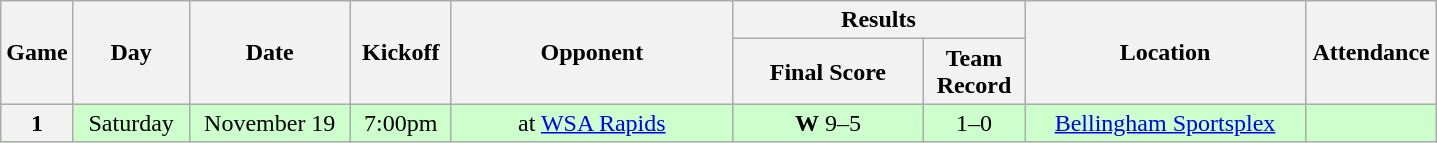<table class="wikitable">
<tr>
<th rowspan="2" width="40">Game</th>
<th rowspan="2" width="70">Day</th>
<th rowspan="2" width="100">Date</th>
<th rowspan="2" width="60">Kickoff</th>
<th rowspan="2" width="180">Opponent</th>
<th colspan="2" width="180">Results</th>
<th rowspan="2" width="180">Location</th>
<th rowspan="2" width="80">Attendance</th>
</tr>
<tr>
<th width="120">Final Score</th>
<th width="60">Team Record</th>
</tr>
<tr align="center" bgcolor="#CCFFCC">
<th>1</th>
<td>Saturday</td>
<td>November 19</td>
<td>7:00pm</td>
<td>at <a href='#'>WSA Rapids</a></td>
<td><strong>W</strong> 9–5</td>
<td>1–0</td>
<td><a href='#'>Bellingham Sportsplex</a></td>
<td></td>
</tr>
</table>
